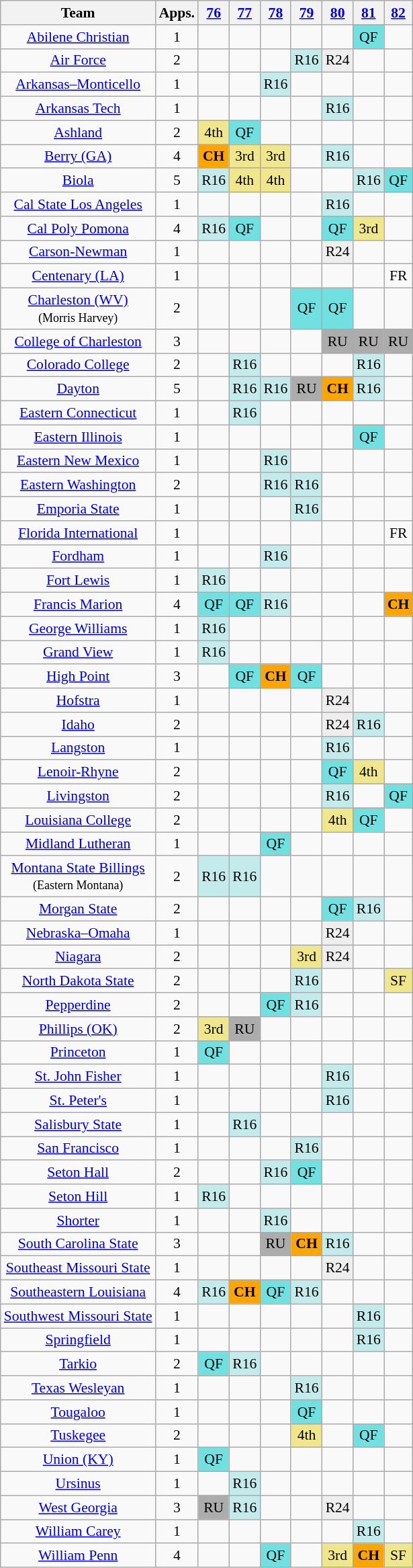<table class="wikitable sortable" style="font-size:90%; text-align: center;">
<tr>
<th>Team</th>
<th>Apps.</th>
<th><a href='#'>76</a></th>
<th><a href='#'>77</a></th>
<th><a href='#'>78</a></th>
<th><a href='#'>79</a></th>
<th><a href='#'>80</a></th>
<th><a href='#'>81</a></th>
<th><a href='#'>82</a></th>
</tr>
<tr>
<td><a href='#'>Abilene Christian</a></td>
<td>1</td>
<td></td>
<td></td>
<td></td>
<td></td>
<td></td>
<td style="background:#70E0E0">QF</td>
<td></td>
</tr>
<tr>
<td><a href='#'>Air Force</a></td>
<td>2</td>
<td></td>
<td></td>
<td></td>
<td style="background:#C4EBEB">R16</td>
<td style="background:#EEEEEE">R24</td>
<td></td>
<td></td>
</tr>
<tr>
<td><a href='#'>Arkansas–Monticello</a></td>
<td>1</td>
<td></td>
<td></td>
<td style="background:#C4EBEB">R16</td>
<td></td>
<td></td>
<td></td>
<td></td>
</tr>
<tr>
<td><a href='#'>Arkansas Tech</a></td>
<td>1</td>
<td></td>
<td></td>
<td></td>
<td></td>
<td style="background:#C4EBEB">R16</td>
<td></td>
<td></td>
</tr>
<tr>
<td><a href='#'>Ashland</a></td>
<td>2</td>
<td style="background:#F0E68C">4th</td>
<td style="background:#70E0E0">QF</td>
<td></td>
<td></td>
<td></td>
<td></td>
<td></td>
</tr>
<tr>
<td><a href='#'>Berry (GA)</a></td>
<td>4</td>
<td style="background:#FFA500"><strong>CH</strong></td>
<td style="background:#F0E68C">3rd</td>
<td style="background:#F0E68C">3rd</td>
<td></td>
<td style="background:#C4EBEB">R16</td>
<td></td>
<td></td>
</tr>
<tr>
<td><a href='#'>Biola</a></td>
<td>5</td>
<td style="background:#C4EBEB">R16</td>
<td style="background:#F0E68C">4th</td>
<td style="background:#F0E68C">4th</td>
<td></td>
<td></td>
<td style="background:#C4EBEB">R16</td>
<td style="background:#70E0E0">QF</td>
</tr>
<tr>
<td><a href='#'>Cal State Los Angeles</a></td>
<td>1</td>
<td></td>
<td></td>
<td></td>
<td></td>
<td style="background:#C4EBEB">R16</td>
<td></td>
<td></td>
</tr>
<tr>
<td><a href='#'>Cal Poly Pomona</a></td>
<td>4</td>
<td style="background:#C4EBEB">R16</td>
<td style="background:#70E0E0">QF</td>
<td></td>
<td></td>
<td style="background:#70E0E0">QF</td>
<td style="background:#F0E68C">3rd</td>
<td></td>
</tr>
<tr>
<td><a href='#'>Carson-Newman</a></td>
<td>1</td>
<td></td>
<td></td>
<td></td>
<td></td>
<td style="background:#EEEEEE">R24</td>
<td></td>
<td></td>
</tr>
<tr>
<td><a href='#'>Centenary (LA)</a></td>
<td>1</td>
<td></td>
<td></td>
<td></td>
<td></td>
<td></td>
<td></td>
<td>FR</td>
</tr>
<tr>
<td><a href='#'>Charleston (WV)</a><br><small>(Morris Harvey)</small></td>
<td>2</td>
<td></td>
<td></td>
<td></td>
<td style="background:#70E0E0">QF</td>
<td style="background:#70E0E0">QF</td>
<td></td>
<td></td>
</tr>
<tr>
<td><a href='#'>College of Charleston</a></td>
<td>3</td>
<td></td>
<td></td>
<td></td>
<td></td>
<td style="background:#ACACAC">RU</td>
<td style="background:#ACACAC">RU</td>
<td style="background:#ACACAC">RU</td>
</tr>
<tr>
<td><a href='#'>Colorado College</a></td>
<td>2</td>
<td></td>
<td style="background:#C4EBEB">R16</td>
<td></td>
<td></td>
<td></td>
<td style="background:#C4EBEB">R16</td>
<td></td>
</tr>
<tr>
<td><a href='#'>Dayton</a></td>
<td>5</td>
<td></td>
<td style="background:#C4EBEB">R16</td>
<td style="background:#C4EBEB">R16</td>
<td style="background:#ACACAC">RU</td>
<td style="background:#FFA500"><strong>CH</strong></td>
<td style="background:#C4EBEB">R16</td>
<td></td>
</tr>
<tr>
<td><a href='#'>Eastern Connecticut</a></td>
<td>1</td>
<td></td>
<td style="background:#C4EBEB">R16</td>
<td></td>
<td></td>
<td></td>
<td></td>
<td></td>
</tr>
<tr>
<td><a href='#'>Eastern Illinois</a></td>
<td>1</td>
<td></td>
<td></td>
<td></td>
<td></td>
<td></td>
<td style="background:#70E0E0">QF</td>
<td></td>
</tr>
<tr>
<td><a href='#'>Eastern New Mexico</a></td>
<td>1</td>
<td></td>
<td></td>
<td style="background:#C4EBEB">R16</td>
<td></td>
<td></td>
<td></td>
<td></td>
</tr>
<tr>
<td><a href='#'>Eastern Washington</a></td>
<td>2</td>
<td></td>
<td></td>
<td style="background:#C4EBEB">R16</td>
<td style="background:#C4EBEB">R16</td>
<td></td>
<td></td>
<td></td>
</tr>
<tr>
<td><a href='#'>Emporia State</a></td>
<td>1</td>
<td></td>
<td></td>
<td></td>
<td style="background:#C4EBEB">R16</td>
<td></td>
<td></td>
<td></td>
</tr>
<tr>
<td><a href='#'>Florida International</a></td>
<td>1</td>
<td></td>
<td></td>
<td></td>
<td></td>
<td></td>
<td></td>
<td>FR</td>
</tr>
<tr>
<td><a href='#'>Fordham</a></td>
<td>1</td>
<td></td>
<td></td>
<td style="background:#C4EBEB">R16</td>
<td></td>
<td></td>
<td></td>
<td></td>
</tr>
<tr>
<td><a href='#'>Fort Lewis</a></td>
<td>1</td>
<td style="background:#C4EBEB">R16</td>
<td></td>
<td></td>
<td></td>
<td></td>
<td></td>
<td></td>
</tr>
<tr>
<td><a href='#'>Francis Marion</a></td>
<td>4</td>
<td style="background:#70E0E0">QF</td>
<td style="background:#70E0E0">QF</td>
<td style="background:#C4EBEB">R16</td>
<td></td>
<td></td>
<td></td>
<td style="background:#FFA500"><strong>CH</strong></td>
</tr>
<tr>
<td><a href='#'>George Williams</a></td>
<td>1</td>
<td style="background:#C4EBEB">R16</td>
<td></td>
<td></td>
<td></td>
<td></td>
<td></td>
<td></td>
</tr>
<tr>
<td><a href='#'>Grand View</a></td>
<td>1</td>
<td style="background:#C4EBEB">R16</td>
<td></td>
<td></td>
<td></td>
<td></td>
<td></td>
<td></td>
</tr>
<tr>
<td><a href='#'>High Point</a></td>
<td>3</td>
<td></td>
<td style="background:#70E0E0">QF</td>
<td style="background:#FFA500"><strong>CH</strong></td>
<td style="background:#70E0E0">QF</td>
<td></td>
<td></td>
<td></td>
</tr>
<tr>
<td><a href='#'>Hofstra</a></td>
<td>1</td>
<td></td>
<td></td>
<td></td>
<td></td>
<td style="background:#EEEEEE">R24</td>
<td></td>
<td></td>
</tr>
<tr>
<td><a href='#'>Idaho</a></td>
<td>2</td>
<td></td>
<td></td>
<td></td>
<td></td>
<td style="background:#EEEEEE">R24</td>
<td style="background:#C4EBEB">R16</td>
<td></td>
</tr>
<tr>
<td><a href='#'>Langston</a></td>
<td>1</td>
<td></td>
<td></td>
<td></td>
<td></td>
<td style="background:#C4EBEB">R16</td>
<td></td>
<td></td>
</tr>
<tr>
<td><a href='#'>Lenoir-Rhyne</a></td>
<td>2</td>
<td></td>
<td></td>
<td></td>
<td></td>
<td style="background:#70E0E0">QF</td>
<td style="background:#F0E68C">4th</td>
<td></td>
</tr>
<tr>
<td><a href='#'>Livingston</a></td>
<td>2</td>
<td></td>
<td></td>
<td></td>
<td></td>
<td style="background:#C4EBEB">R16</td>
<td></td>
<td style="background:#70E0E0">QF</td>
</tr>
<tr>
<td><a href='#'>Louisiana College</a></td>
<td>2</td>
<td></td>
<td></td>
<td></td>
<td></td>
<td style="background:#F0E68C">4th</td>
<td style="background:#70E0E0">QF</td>
<td></td>
</tr>
<tr>
<td><a href='#'>Midland Lutheran</a></td>
<td>1</td>
<td></td>
<td></td>
<td style="background:#70E0E0">QF</td>
<td></td>
<td></td>
<td></td>
<td></td>
</tr>
<tr>
<td><a href='#'>Montana State Billings</a><br><small>(Eastern Montana)</small></td>
<td>2</td>
<td style="background:#C4EBEB">R16</td>
<td style="background:#C4EBEB">R16</td>
<td></td>
<td></td>
<td></td>
<td></td>
<td></td>
</tr>
<tr>
<td><a href='#'>Morgan State</a></td>
<td>2</td>
<td></td>
<td></td>
<td></td>
<td></td>
<td style="background:#70E0E0">QF</td>
<td style="background:#C4EBEB">R16</td>
<td></td>
</tr>
<tr>
<td><a href='#'>Nebraska–Omaha</a></td>
<td>1</td>
<td></td>
<td></td>
<td></td>
<td></td>
<td style="background:#EEEEEE">R24</td>
<td></td>
<td></td>
</tr>
<tr>
<td><a href='#'>Niagara</a></td>
<td>2</td>
<td></td>
<td></td>
<td></td>
<td style="background:#F0E68C">3rd</td>
<td style="background:#EEEEEE">R24</td>
<td></td>
<td></td>
</tr>
<tr>
<td><a href='#'>North Dakota State</a></td>
<td>2</td>
<td></td>
<td></td>
<td></td>
<td style="background:#C4EBEB">R16</td>
<td></td>
<td></td>
<td style="background:#F0E68C">SF</td>
</tr>
<tr>
<td><a href='#'>Pepperdine</a></td>
<td>2</td>
<td></td>
<td></td>
<td style="background:#70E0E0">QF</td>
<td style="background:#C4EBEB">R16</td>
<td></td>
<td></td>
<td></td>
</tr>
<tr>
<td><a href='#'>Phillips (OK)</a></td>
<td>2</td>
<td style="background:#F0E68C">3rd</td>
<td style="background:#ACACAC">RU</td>
<td></td>
<td></td>
<td></td>
<td></td>
<td></td>
</tr>
<tr>
<td><a href='#'>Princeton</a></td>
<td>1</td>
<td style="background:#70E0E0">QF</td>
<td></td>
<td></td>
<td></td>
<td></td>
<td></td>
<td></td>
</tr>
<tr>
<td><a href='#'>St. John Fisher</a></td>
<td>1</td>
<td></td>
<td></td>
<td></td>
<td></td>
<td style="background:#C4EBEB">R16</td>
<td></td>
<td></td>
</tr>
<tr>
<td><a href='#'>St. Peter's</a></td>
<td>1</td>
<td></td>
<td></td>
<td></td>
<td></td>
<td style="background:#C4EBEB">R16</td>
<td></td>
<td></td>
</tr>
<tr>
<td><a href='#'>Salisbury State</a></td>
<td>1</td>
<td></td>
<td style="background:#C4EBEB">R16</td>
<td></td>
<td></td>
<td></td>
<td></td>
<td></td>
</tr>
<tr>
<td><a href='#'>San Francisco</a></td>
<td>1</td>
<td></td>
<td></td>
<td></td>
<td style="background:#C4EBEB">R16</td>
<td></td>
<td></td>
<td></td>
</tr>
<tr>
<td><a href='#'>Seton Hall</a></td>
<td>2</td>
<td></td>
<td></td>
<td style="background:#C4EBEB">R16</td>
<td style="background:#70E0E0">QF</td>
<td></td>
<td></td>
<td></td>
</tr>
<tr>
<td><a href='#'>Seton Hill</a></td>
<td>1</td>
<td style="background:#C4EBEB">R16</td>
<td></td>
<td></td>
<td></td>
<td></td>
<td></td>
<td></td>
</tr>
<tr>
<td><a href='#'>Shorter</a></td>
<td>1</td>
<td></td>
<td></td>
<td style="background:#C4EBEB">R16</td>
<td></td>
<td></td>
<td></td>
<td></td>
</tr>
<tr>
<td><a href='#'>South Carolina State</a></td>
<td>3</td>
<td></td>
<td></td>
<td style="background:#ACACAC">RU</td>
<td style="background:#FFA500"><strong>CH</strong></td>
<td style="background:#C4EBEB">R16</td>
<td></td>
<td></td>
</tr>
<tr>
<td><a href='#'>Southeast Missouri State</a></td>
<td>1</td>
<td></td>
<td></td>
<td></td>
<td></td>
<td style="background:#EEEEEE">R24</td>
<td></td>
<td></td>
</tr>
<tr>
<td><a href='#'>Southeastern Louisiana</a></td>
<td>4</td>
<td style="background:#C4EBEB">R16</td>
<td style="background:#FFA500"><strong>CH</strong></td>
<td style="background:#70E0E0">QF</td>
<td style="background:#C4EBEB">R16</td>
<td></td>
<td></td>
<td></td>
</tr>
<tr>
<td><a href='#'>Southwest Missouri State</a></td>
<td>1</td>
<td></td>
<td></td>
<td></td>
<td></td>
<td></td>
<td style="background:#C4EBEB">R16</td>
<td></td>
</tr>
<tr>
<td><a href='#'>Springfield</a></td>
<td>1</td>
<td></td>
<td></td>
<td></td>
<td></td>
<td></td>
<td style="background:#C4EBEB">R16</td>
<td></td>
</tr>
<tr>
<td><a href='#'>Tarkio</a></td>
<td>2</td>
<td style="background:#70E0E0">QF</td>
<td style="background:#C4EBEB">R16</td>
<td></td>
<td></td>
<td></td>
<td></td>
<td></td>
</tr>
<tr>
<td><a href='#'>Texas Wesleyan</a></td>
<td>1</td>
<td></td>
<td></td>
<td></td>
<td style="background:#C4EBEB">R16</td>
<td></td>
<td></td>
<td></td>
</tr>
<tr>
<td><a href='#'>Tougaloo</a></td>
<td>1</td>
<td></td>
<td></td>
<td></td>
<td style="background:#70E0E0">QF</td>
<td></td>
<td></td>
<td></td>
</tr>
<tr>
<td><a href='#'>Tuskegee</a></td>
<td>2</td>
<td></td>
<td></td>
<td></td>
<td style="background:#F0E68C">4th</td>
<td></td>
<td style="background:#70E0E0">QF</td>
<td></td>
</tr>
<tr>
<td><a href='#'>Union (KY)</a></td>
<td>1</td>
<td style="background:#70E0E0">QF</td>
<td></td>
<td></td>
<td></td>
<td></td>
<td></td>
<td></td>
</tr>
<tr>
<td><a href='#'>Ursinus</a></td>
<td>1</td>
<td></td>
<td style="background:#C4EBEB">R16</td>
<td></td>
<td></td>
<td></td>
<td></td>
<td></td>
</tr>
<tr>
<td><a href='#'>West Georgia</a></td>
<td>3</td>
<td style="background:#ACACAC">RU</td>
<td style="background:#C4EBEB">R16</td>
<td></td>
<td></td>
<td style="background:#EEEEEE">R24</td>
<td></td>
<td></td>
</tr>
<tr>
<td><a href='#'>William Carey</a></td>
<td>1</td>
<td></td>
<td></td>
<td></td>
<td></td>
<td></td>
<td style="background:#C4EBEB">R16</td>
<td></td>
</tr>
<tr>
<td><a href='#'>William Penn</a></td>
<td>4</td>
<td></td>
<td></td>
<td style="background:#70E0E0">QF</td>
<td></td>
<td style="background:#F0E68C">3rd</td>
<td style="background:#FFA500"><strong>CH</strong></td>
<td style="background:#F0E68C">SF</td>
</tr>
</table>
